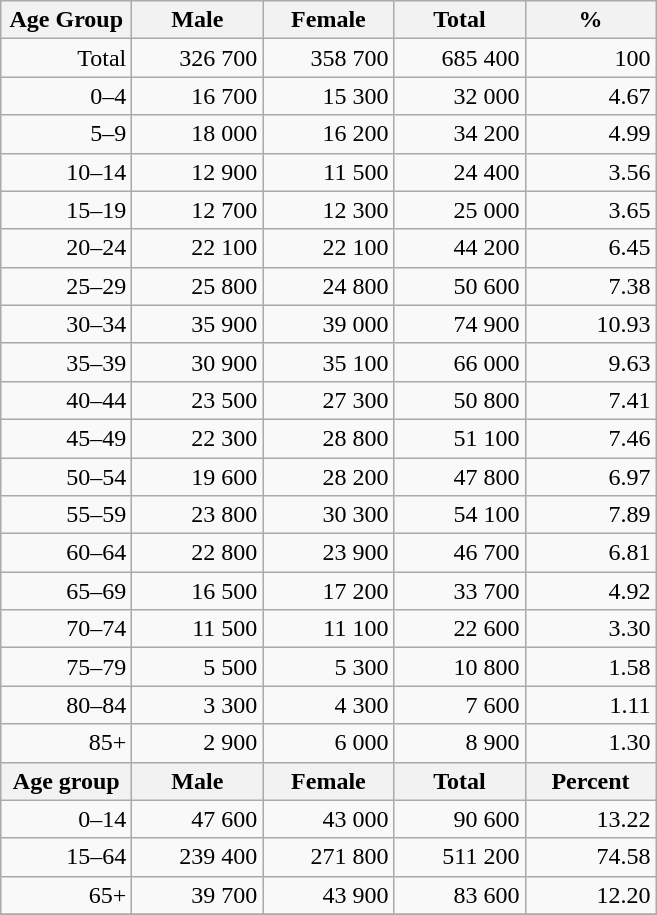<table class="wikitable">
<tr>
<th width="80pt">Age Group</th>
<th width="80pt">Male</th>
<th width="80pt">Female</th>
<th width="80pt">Total</th>
<th width="80pt">%</th>
</tr>
<tr>
<td align="right">Total</td>
<td align="right">326 700</td>
<td align="right">358 700</td>
<td align="right">685 400</td>
<td align="right">100</td>
</tr>
<tr>
<td align="right">0–4</td>
<td align="right">16 700</td>
<td align="right">15 300</td>
<td align="right">32 000</td>
<td align="right">4.67</td>
</tr>
<tr>
<td align="right">5–9</td>
<td align="right">18 000</td>
<td align="right">16 200</td>
<td align="right">34 200</td>
<td align="right">4.99</td>
</tr>
<tr>
<td align="right">10–14</td>
<td align="right">12 900</td>
<td align="right">11 500</td>
<td align="right">24 400</td>
<td align="right">3.56</td>
</tr>
<tr>
<td align="right">15–19</td>
<td align="right">12 700</td>
<td align="right">12 300</td>
<td align="right">25 000</td>
<td align="right">3.65</td>
</tr>
<tr>
<td align="right">20–24</td>
<td align="right">22 100</td>
<td align="right">22 100</td>
<td align="right">44 200</td>
<td align="right">6.45</td>
</tr>
<tr>
<td align="right">25–29</td>
<td align="right">25 800</td>
<td align="right">24 800</td>
<td align="right">50 600</td>
<td align="right">7.38</td>
</tr>
<tr>
<td align="right">30–34</td>
<td align="right">35 900</td>
<td align="right">39 000</td>
<td align="right">74 900</td>
<td align="right">10.93</td>
</tr>
<tr>
<td align="right">35–39</td>
<td align="right">30 900</td>
<td align="right">35 100</td>
<td align="right">66 000</td>
<td align="right">9.63</td>
</tr>
<tr>
<td align="right">40–44</td>
<td align="right">23 500</td>
<td align="right">27 300</td>
<td align="right">50 800</td>
<td align="right">7.41</td>
</tr>
<tr>
<td align="right">45–49</td>
<td align="right">22 300</td>
<td align="right">28 800</td>
<td align="right">51 100</td>
<td align="right">7.46</td>
</tr>
<tr>
<td align="right">50–54</td>
<td align="right">19 600</td>
<td align="right">28 200</td>
<td align="right">47 800</td>
<td align="right">6.97</td>
</tr>
<tr>
<td align="right">55–59</td>
<td align="right">23 800</td>
<td align="right">30 300</td>
<td align="right">54 100</td>
<td align="right">7.89</td>
</tr>
<tr>
<td align="right">60–64</td>
<td align="right">22 800</td>
<td align="right">23 900</td>
<td align="right">46 700</td>
<td align="right">6.81</td>
</tr>
<tr>
<td align="right">65–69</td>
<td align="right">16 500</td>
<td align="right">17 200</td>
<td align="right">33 700</td>
<td align="right">4.92</td>
</tr>
<tr>
<td align="right">70–74</td>
<td align="right">11 500</td>
<td align="right">11 100</td>
<td align="right">22 600</td>
<td align="right">3.30</td>
</tr>
<tr>
<td align="right">75–79</td>
<td align="right">5 500</td>
<td align="right">5 300</td>
<td align="right">10 800</td>
<td align="right">1.58</td>
</tr>
<tr>
<td align="right">80–84</td>
<td align="right">3 300</td>
<td align="right">4 300</td>
<td align="right">7 600</td>
<td align="right">1.11</td>
</tr>
<tr>
<td align="right">85+</td>
<td align="right">2 900</td>
<td align="right">6 000</td>
<td align="right">8 900</td>
<td align="right">1.30</td>
</tr>
<tr>
<th width="50">Age group</th>
<th width="80pt">Male</th>
<th width="80">Female</th>
<th width="80">Total</th>
<th width="50">Percent</th>
</tr>
<tr>
<td align="right">0–14</td>
<td align="right">47 600</td>
<td align="right">43 000</td>
<td align="right">90 600</td>
<td align="right">13.22</td>
</tr>
<tr>
<td align="right">15–64</td>
<td align="right">239 400</td>
<td align="right">271 800</td>
<td align="right">511 200</td>
<td align="right">74.58</td>
</tr>
<tr>
<td align="right">65+</td>
<td align="right">39 700</td>
<td align="right">43 900</td>
<td align="right">83 600</td>
<td align="right">12.20</td>
</tr>
<tr>
</tr>
</table>
